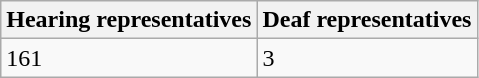<table class="wikitable">
<tr>
<th>Hearing representatives</th>
<th>Deaf representatives</th>
</tr>
<tr>
<td>161</td>
<td>3</td>
</tr>
</table>
